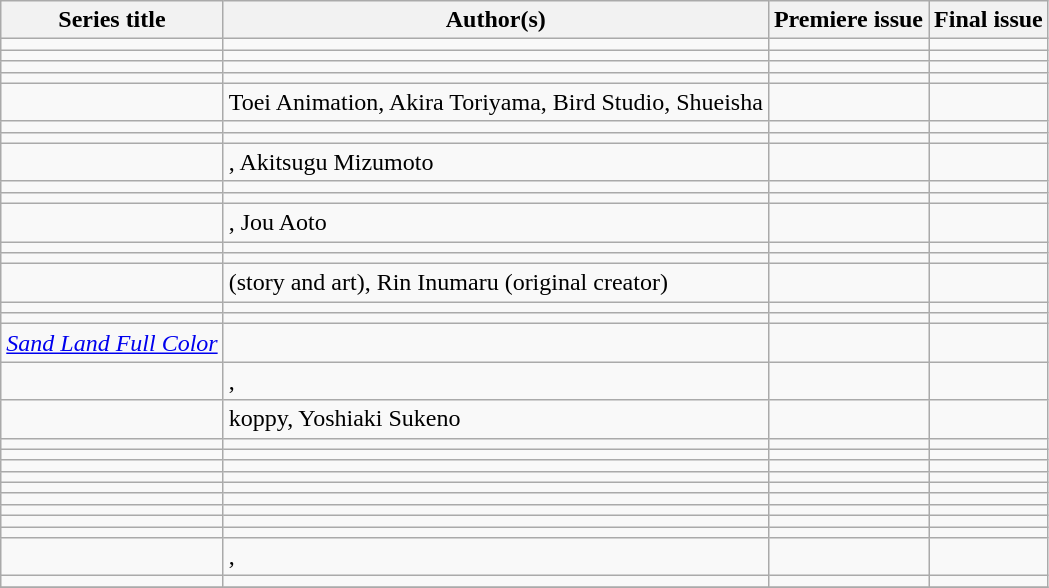<table class="wikitable sortable">
<tr>
<th scope="col">Series title</th>
<th scope="col">Author(s)</th>
<th scope="col">Premiere issue</th>
<th scope="col">Final issue</th>
</tr>
<tr>
<td></td>
<td></td>
<td></td>
<td></td>
</tr>
<tr>
<td></td>
<td></td>
<td></td>
<td></td>
</tr>
<tr>
<td></td>
<td></td>
<td></td>
<td></td>
</tr>
<tr>
<td></td>
<td></td>
<td></td>
<td></td>
</tr>
<tr>
<td></td>
<td>Toei Animation, Akira Toriyama, Bird Studio, Shueisha</td>
<td></td>
<td></td>
</tr>
<tr>
<td></td>
<td></td>
<td></td>
<td></td>
</tr>
<tr>
<td></td>
<td></td>
<td></td>
<td></td>
</tr>
<tr>
<td></td>
<td>, Akitsugu Mizumoto</td>
<td></td>
<td></td>
</tr>
<tr>
<td></td>
<td></td>
<td></td>
<td></td>
</tr>
<tr>
<td></td>
<td></td>
<td></td>
<td></td>
</tr>
<tr>
<td></td>
<td>, Jou Aoto</td>
<td></td>
<td></td>
</tr>
<tr>
<td></td>
<td></td>
<td></td>
<td></td>
</tr>
<tr>
<td></td>
<td></td>
<td></td>
<td></td>
</tr>
<tr>
<td></td>
<td> (story and art), Rin Inumaru (original creator)</td>
<td></td>
<td></td>
</tr>
<tr>
<td></td>
<td></td>
<td></td>
<td></td>
</tr>
<tr>
<td></td>
<td></td>
<td></td>
<td></td>
</tr>
<tr>
<td><em><a href='#'>Sand Land Full Color</a></em></td>
<td></td>
<td></td>
<td></td>
</tr>
<tr>
<td></td>
<td>, </td>
<td></td>
<td></td>
</tr>
<tr>
<td></td>
<td>koppy, Yoshiaki Sukeno</td>
<td></td>
<td></td>
</tr>
<tr>
<td></td>
<td></td>
<td></td>
<td></td>
</tr>
<tr>
<td></td>
<td></td>
<td></td>
<td></td>
</tr>
<tr>
<td></td>
<td></td>
<td></td>
<td></td>
</tr>
<tr>
<td></td>
<td></td>
<td></td>
<td></td>
</tr>
<tr>
<td></td>
<td></td>
<td></td>
<td></td>
</tr>
<tr>
<td></td>
<td></td>
<td></td>
<td></td>
</tr>
<tr>
<td></td>
<td></td>
<td></td>
<td></td>
</tr>
<tr>
<td></td>
<td></td>
<td></td>
<td></td>
</tr>
<tr>
<td></td>
<td></td>
<td></td>
<td></td>
</tr>
<tr>
<td></td>
<td>, </td>
<td></td>
<td></td>
</tr>
<tr>
<td></td>
<td></td>
<td></td>
<td></td>
</tr>
<tr>
</tr>
</table>
